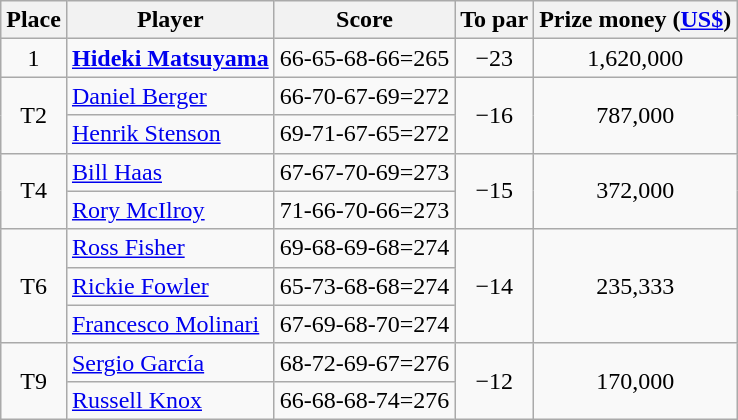<table class="wikitable">
<tr>
<th>Place</th>
<th>Player</th>
<th>Score</th>
<th>To par</th>
<th>Prize money (<a href='#'>US$</a>)</th>
</tr>
<tr>
<td align=center>1</td>
<td> <strong><a href='#'>Hideki Matsuyama</a></strong></td>
<td>66-65-68-66=265</td>
<td align=center>−23</td>
<td align=center>1,620,000</td>
</tr>
<tr>
<td rowspan=2 align=center>T2</td>
<td> <a href='#'>Daniel Berger</a></td>
<td>66-70-67-69=272</td>
<td rowspan=2 align=center>−16</td>
<td rowspan=2 align=center>787,000</td>
</tr>
<tr>
<td> <a href='#'>Henrik Stenson</a></td>
<td>69-71-67-65=272</td>
</tr>
<tr>
<td rowspan=2 align=center>T4</td>
<td> <a href='#'>Bill Haas</a></td>
<td>67-67-70-69=273</td>
<td rowspan=2 align=center>−15</td>
<td rowspan=2 align=center>372,000</td>
</tr>
<tr>
<td> <a href='#'>Rory McIlroy</a></td>
<td>71-66-70-66=273</td>
</tr>
<tr>
<td rowspan=3 align=center>T6</td>
<td> <a href='#'>Ross Fisher</a></td>
<td>69-68-69-68=274</td>
<td rowspan=3 align=center>−14</td>
<td rowspan=3 align=center>235,333</td>
</tr>
<tr>
<td> <a href='#'>Rickie Fowler</a></td>
<td>65-73-68-68=274</td>
</tr>
<tr>
<td> <a href='#'>Francesco Molinari</a></td>
<td>67-69-68-70=274</td>
</tr>
<tr>
<td rowspan=2 align=center>T9</td>
<td> <a href='#'>Sergio García</a></td>
<td>68-72-69-67=276</td>
<td rowspan=2 align=center>−12</td>
<td rowspan=2 align=center>170,000</td>
</tr>
<tr>
<td> <a href='#'>Russell Knox</a></td>
<td>66-68-68-74=276</td>
</tr>
</table>
